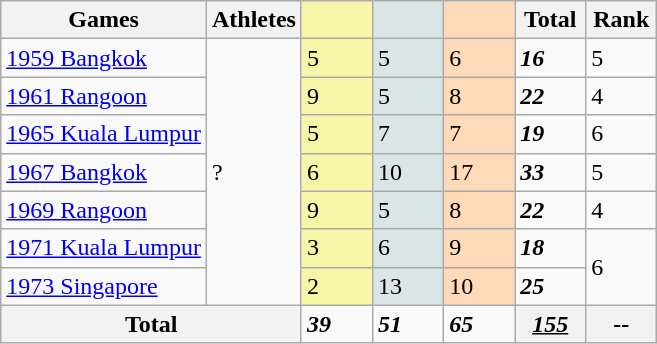<table class="wikitable sortable ”wikitable sortable”" style="”text-align;center;">
<tr>
<th>Games</th>
<th>Athletes</th>
<th scope="col" style="background:#F7F6A8;" width="40"></th>
<th scope="col" style="background:#DCE5E5;" width="40"></th>
<th scope="col" style="background:#FFDAB9;" width="40"></th>
<th width="40">Total</th>
<th width="40">Rank</th>
</tr>
<tr>
<td align="left"> <a href='#'>1959 Bangkok</a></td>
<td rowspan="7">?</td>
<td style="background:#F7F6A8;">5</td>
<td style="background:#DCE5E5;">5</td>
<td style="background:#FFDAB9;">6</td>
<td><strong><em>16</em></strong></td>
<td>5</td>
</tr>
<tr>
<td align="left"> <a href='#'>1961 Rangoon</a></td>
<td style="background:#F7F6A8;">9</td>
<td style="background:#DCE5E5;">5</td>
<td style="background:#FFDAB9;">8</td>
<td><strong><em>22</em></strong></td>
<td>4</td>
</tr>
<tr>
<td align="left"> <a href='#'>1965 Kuala Lumpur</a></td>
<td style="background:#F7F6A8;">5</td>
<td style="background:#DCE5E5;">7</td>
<td style="background:#FFDAB9;">7</td>
<td><strong><em>19</em></strong></td>
<td>6</td>
</tr>
<tr>
<td align="left"> <a href='#'>1967 Bangkok</a></td>
<td style="background:#F7F6A8;">6</td>
<td style="background:#DCE5E5;">10</td>
<td style="background:#FFDAB9;">17</td>
<td><strong><em>33</em></strong></td>
<td>5</td>
</tr>
<tr>
<td align="left"> <a href='#'>1969 Rangoon</a></td>
<td style="background:#F7F6A8;">9</td>
<td style="background:#DCE5E5;">5</td>
<td style="background:#FFDAB9;">8</td>
<td><strong><em>22</em></strong></td>
<td>4</td>
</tr>
<tr>
<td align="left"> <a href='#'>1971 Kuala Lumpur</a></td>
<td style="background:#F7F6A8;">3</td>
<td style="background:#DCE5E5;">6</td>
<td style="background:#FFDAB9;">9</td>
<td><strong><em>18</em></strong></td>
<td rowspan="2">6</td>
</tr>
<tr>
<td align="left"> <a href='#'>1973 Singapore</a></td>
<td style="background:#F7F6A8;">2</td>
<td style="background:#DCE5E5;">13</td>
<td style="background:#FFDAB9;">10</td>
<td><strong><em>25</em></strong></td>
</tr>
<tr>
<th colspan="2">Total</th>
<td><strong><em>39</em></strong></td>
<td><strong><em>51</em></strong></td>
<td><strong><em>65</em></strong></td>
<th><u><em>155</em></u></th>
<th>--</th>
</tr>
</table>
